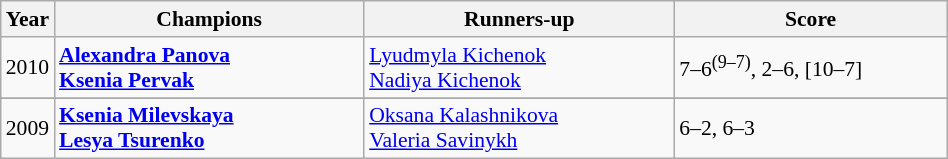<table class="wikitable" style="font-size:90%">
<tr>
<th>Year</th>
<th width="200">Champions</th>
<th width="200">Runners-up</th>
<th width="175">Score</th>
</tr>
<tr>
<td>2010</td>
<td> <strong><a href='#'>Alexandra Panova</a></strong> <br>  <strong><a href='#'>Ksenia Pervak</a></strong></td>
<td> <a href='#'>Lyudmyla Kichenok</a> <br>  <a href='#'>Nadiya Kichenok</a></td>
<td>7–6<sup>(9–7)</sup>, 2–6, [10–7]</td>
</tr>
<tr style="background:#addfad;">
</tr>
<tr>
<td>2009</td>
<td> <strong><a href='#'>Ksenia Milevskaya</a></strong> <br>  <strong><a href='#'>Lesya Tsurenko</a></strong></td>
<td> <a href='#'>Oksana Kalashnikova</a> <br>  <a href='#'>Valeria Savinykh</a></td>
<td>6–2, 6–3</td>
</tr>
</table>
